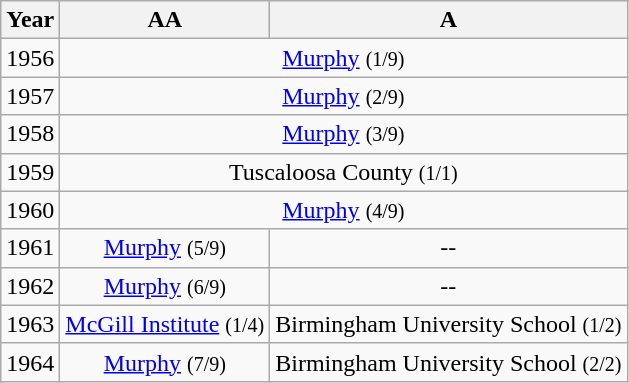<table class="wikitable" style="text-align:center">
<tr>
<th>Year</th>
<th>AA</th>
<th>A</th>
</tr>
<tr>
<td>1956</td>
<td colspan="2"><a href='#'>Murphy</a> <small>(1/9)</small></td>
</tr>
<tr>
<td>1957</td>
<td colspan="2"><a href='#'>Murphy</a> <small>(2/9)</small></td>
</tr>
<tr>
<td>1958</td>
<td colspan="2"><a href='#'>Murphy</a> <small>(3/9)</small></td>
</tr>
<tr>
<td>1959</td>
<td colspan="2">Tuscaloosa County <small>(1/1)</small></td>
</tr>
<tr>
<td>1960</td>
<td colspan="2"><a href='#'>Murphy</a> <small>(4/9)</small></td>
</tr>
<tr>
<td>1961</td>
<td><a href='#'>Murphy</a> <small>(5/9)</small></td>
<td>--</td>
</tr>
<tr>
<td>1962</td>
<td><a href='#'>Murphy</a> <small>(6/9)</small></td>
<td>--</td>
</tr>
<tr>
<td>1963</td>
<td><a href='#'>McGill Institute</a> <small>(1/4)</small></td>
<td>Birmingham University School <small>(1/2)</small></td>
</tr>
<tr>
<td>1964</td>
<td><a href='#'>Murphy</a> <small>(7/9)</small></td>
<td>Birmingham University School <small>(2/2)</small></td>
</tr>
</table>
